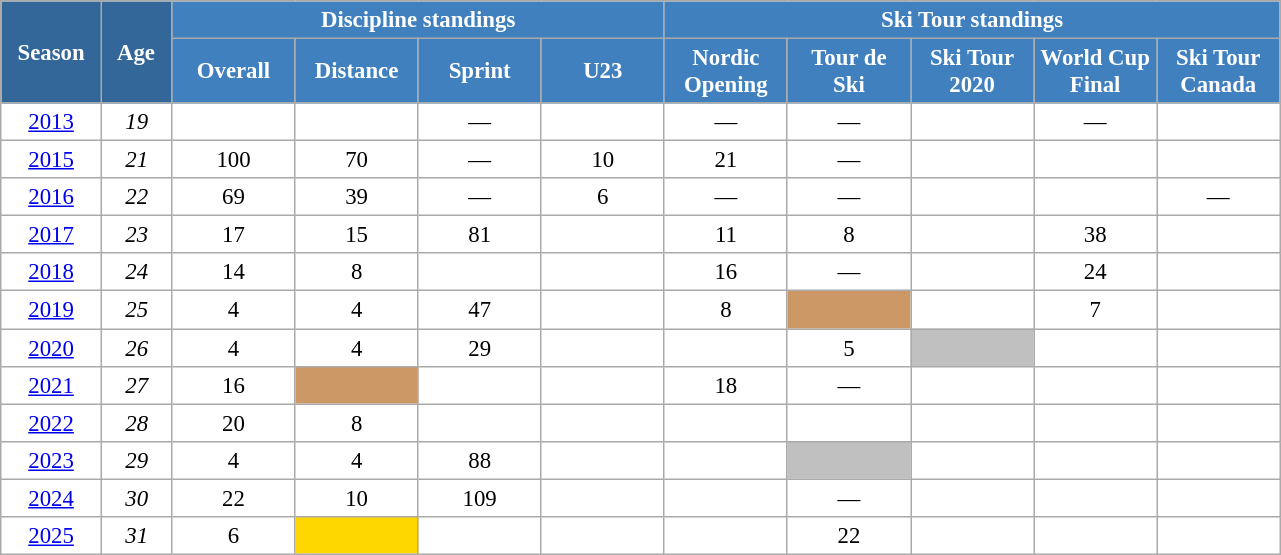<table class="wikitable" style="font-size:95%; text-align:center; border:grey solid 1px; border-collapse:collapse; background:#ffffff;">
<tr>
<th style="background-color:#369; color:white; width:60px;" rowspan="2"> Season </th>
<th style="background-color:#369; color:white; width:40px;" rowspan="2"> Age </th>
<th style="background-color:#4180be; color:white;" colspan="4">Discipline standings</th>
<th style="background-color:#4180be; color:white;" colspan="5">Ski Tour standings</th>
</tr>
<tr>
<th style="background-color:#4180be; color:white; width:75px;">Overall</th>
<th style="background-color:#4180be; color:white; width:75px;">Distance</th>
<th style="background-color:#4180be; color:white; width:75px;">Sprint</th>
<th style="background-color:#4180be; color:white; width:75px;">U23</th>
<th style="background-color:#4180be; color:white; width:75px;">Nordic<br>Opening</th>
<th style="background-color:#4180be; color:white; width:75px;">Tour de<br>Ski</th>
<th style="background-color:#4180be; color:white; width:75px;">Ski Tour<br>2020</th>
<th style="background-color:#4180be; color:white; width:75px;">World Cup<br>Final</th>
<th style="background-color:#4180be; color:white; width:75px;">Ski Tour<br>Canada</th>
</tr>
<tr>
<td><a href='#'>2013</a></td>
<td><em>19</em></td>
<td></td>
<td></td>
<td>—</td>
<td></td>
<td>—</td>
<td>—</td>
<td></td>
<td>—</td>
<td></td>
</tr>
<tr>
<td><a href='#'>2015</a></td>
<td><em>21</em></td>
<td>100</td>
<td>70</td>
<td>—</td>
<td>10</td>
<td>21</td>
<td>—</td>
<td></td>
<td></td>
<td></td>
</tr>
<tr>
<td><a href='#'>2016</a></td>
<td><em>22</em></td>
<td>69</td>
<td>39</td>
<td>—</td>
<td>6</td>
<td>—</td>
<td>—</td>
<td></td>
<td></td>
<td>—</td>
</tr>
<tr>
<td><a href='#'>2017</a></td>
<td><em>23</em></td>
<td>17</td>
<td>15</td>
<td>81</td>
<td></td>
<td>11</td>
<td>8</td>
<td></td>
<td>38</td>
<td></td>
</tr>
<tr>
<td><a href='#'>2018</a></td>
<td><em>24</em></td>
<td>14</td>
<td>8</td>
<td></td>
<td></td>
<td>16</td>
<td>—</td>
<td></td>
<td>24</td>
<td></td>
</tr>
<tr>
<td><a href='#'>2019</a></td>
<td><em>25</em></td>
<td>4</td>
<td>4</td>
<td>47</td>
<td></td>
<td>8</td>
<td style="background:#c96;"></td>
<td></td>
<td>7</td>
<td></td>
</tr>
<tr>
<td><a href='#'>2020</a></td>
<td><em>26</em></td>
<td>4</td>
<td>4</td>
<td>29</td>
<td></td>
<td></td>
<td>5</td>
<td style="background:silver;"></td>
<td></td>
<td></td>
</tr>
<tr>
<td><a href='#'>2021</a></td>
<td><em>27</em></td>
<td>16</td>
<td style="background:#c96;"></td>
<td></td>
<td></td>
<td>18</td>
<td>—</td>
<td></td>
<td></td>
<td></td>
</tr>
<tr>
<td><a href='#'>2022</a></td>
<td><em>28</em></td>
<td>20</td>
<td>8</td>
<td></td>
<td></td>
<td></td>
<td></td>
<td></td>
<td></td>
<td></td>
</tr>
<tr>
<td><a href='#'>2023</a></td>
<td><em>29</em></td>
<td>4</td>
<td>4</td>
<td>88</td>
<td></td>
<td></td>
<td style="background:silver;"></td>
<td></td>
<td></td>
<td></td>
</tr>
<tr>
<td><a href='#'>2024</a></td>
<td><em>30</em></td>
<td>22</td>
<td>10</td>
<td>109</td>
<td></td>
<td></td>
<td>—</td>
<td></td>
<td></td>
<td></td>
</tr>
<tr>
<td><a href='#'>2025</a></td>
<td><em>31</em></td>
<td>6</td>
<td style="background:gold;"></td>
<td><em></em></td>
<td></td>
<td></td>
<td>22</td>
<td></td>
<td></td>
<td></td>
</tr>
</table>
